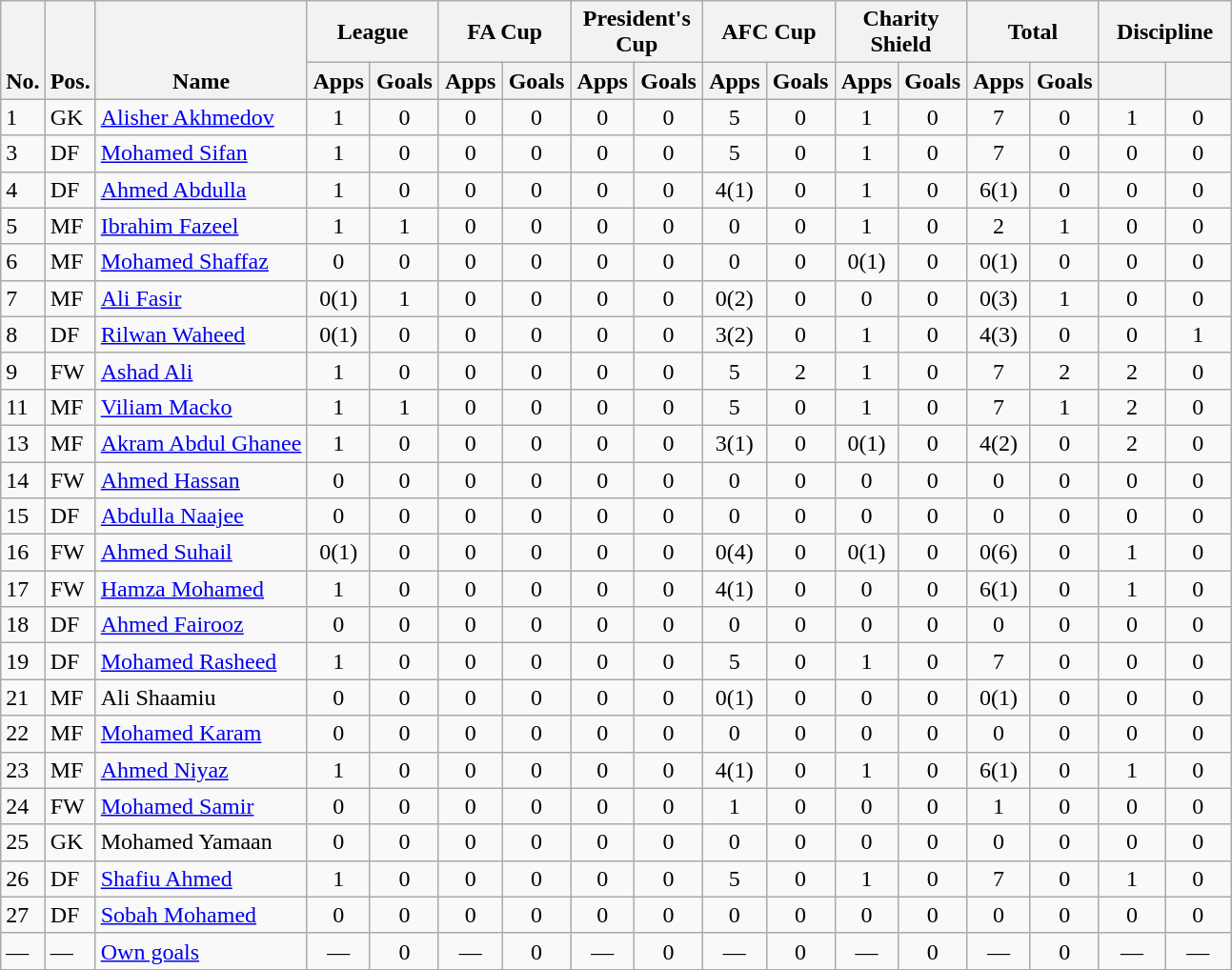<table class="wikitable" style="text-align:center">
<tr>
<th rowspan="2" valign="bottom">No.</th>
<th rowspan="2" valign="bottom">Pos.</th>
<th rowspan="2" valign="bottom">Name</th>
<th colspan="2" width="85">League</th>
<th colspan="2" width="85">FA Cup</th>
<th colspan="2" width="85">President's Cup</th>
<th colspan="2" width="85">AFC Cup</th>
<th colspan="2" width="85">Charity Shield</th>
<th colspan="2" width="85">Total</th>
<th colspan="2" width="85">Discipline</th>
</tr>
<tr>
<th>Apps</th>
<th>Goals</th>
<th>Apps</th>
<th>Goals</th>
<th>Apps</th>
<th>Goals</th>
<th>Apps</th>
<th>Goals</th>
<th>Apps</th>
<th>Goals</th>
<th>Apps</th>
<th>Goals</th>
<th></th>
<th></th>
</tr>
<tr>
<td align="left">1</td>
<td align="left">GK</td>
<td align="left"> <a href='#'>Alisher Akhmedov</a></td>
<td>1</td>
<td>0</td>
<td>0</td>
<td>0</td>
<td>0</td>
<td>0</td>
<td>5</td>
<td>0</td>
<td>1</td>
<td>0</td>
<td>7</td>
<td>0</td>
<td>1</td>
<td>0</td>
</tr>
<tr>
<td align="left">3</td>
<td align="left">DF</td>
<td align="left"> <a href='#'>Mohamed Sifan</a></td>
<td>1</td>
<td>0</td>
<td>0</td>
<td>0</td>
<td>0</td>
<td>0</td>
<td>5</td>
<td>0</td>
<td>1</td>
<td>0</td>
<td>7</td>
<td>0</td>
<td>0</td>
<td>0</td>
</tr>
<tr>
<td align="left">4</td>
<td align="left">DF</td>
<td align="left"> <a href='#'>Ahmed Abdulla</a></td>
<td>1</td>
<td>0</td>
<td>0</td>
<td>0</td>
<td>0</td>
<td>0</td>
<td>4(1)</td>
<td>0</td>
<td>1</td>
<td>0</td>
<td>6(1)</td>
<td>0</td>
<td>0</td>
<td>0</td>
</tr>
<tr>
<td align="left">5</td>
<td align="left">MF</td>
<td align="left"> <a href='#'>Ibrahim Fazeel</a></td>
<td>1</td>
<td>1</td>
<td>0</td>
<td>0</td>
<td>0</td>
<td>0</td>
<td>0</td>
<td>0</td>
<td>1</td>
<td>0</td>
<td>2</td>
<td>1</td>
<td>0</td>
<td>0</td>
</tr>
<tr>
<td align="left">6</td>
<td align="left">MF</td>
<td align="left"> <a href='#'>Mohamed Shaffaz</a></td>
<td>0</td>
<td>0</td>
<td>0</td>
<td>0</td>
<td>0</td>
<td>0</td>
<td>0</td>
<td>0</td>
<td>0(1)</td>
<td>0</td>
<td>0(1)</td>
<td>0</td>
<td>0</td>
<td>0</td>
</tr>
<tr>
<td align="left">7</td>
<td align="left">MF</td>
<td align="left"> <a href='#'>Ali Fasir</a></td>
<td>0(1)</td>
<td>1</td>
<td>0</td>
<td>0</td>
<td>0</td>
<td>0</td>
<td>0(2)</td>
<td>0</td>
<td>0</td>
<td>0</td>
<td>0(3)</td>
<td>1</td>
<td>0</td>
<td>0</td>
</tr>
<tr>
<td align="left">8</td>
<td align="left">DF</td>
<td align="left"> <a href='#'>Rilwan Waheed</a></td>
<td>0(1)</td>
<td>0</td>
<td>0</td>
<td>0</td>
<td>0</td>
<td>0</td>
<td>3(2)</td>
<td>0</td>
<td>1</td>
<td>0</td>
<td>4(3)</td>
<td>0</td>
<td>0</td>
<td>1</td>
</tr>
<tr>
<td align="left">9</td>
<td align="left">FW</td>
<td align="left"> <a href='#'>Ashad Ali</a></td>
<td>1</td>
<td>0</td>
<td>0</td>
<td>0</td>
<td>0</td>
<td>0</td>
<td>5</td>
<td>2</td>
<td>1</td>
<td>0</td>
<td>7</td>
<td>2</td>
<td>2</td>
<td>0</td>
</tr>
<tr>
<td align="left">11</td>
<td align="left">MF</td>
<td align="left"> <a href='#'>Viliam Macko</a></td>
<td>1</td>
<td>1</td>
<td>0</td>
<td>0</td>
<td>0</td>
<td>0</td>
<td>5</td>
<td>0</td>
<td>1</td>
<td>0</td>
<td>7</td>
<td>1</td>
<td>2</td>
<td>0</td>
</tr>
<tr>
<td align="left">13</td>
<td align="left">MF</td>
<td align="left"> <a href='#'>Akram Abdul Ghanee</a></td>
<td>1</td>
<td>0</td>
<td>0</td>
<td>0</td>
<td>0</td>
<td>0</td>
<td>3(1)</td>
<td>0</td>
<td>0(1)</td>
<td>0</td>
<td>4(2)</td>
<td>0</td>
<td>2</td>
<td>0</td>
</tr>
<tr>
<td align="left">14</td>
<td align="left">FW</td>
<td align="left"> <a href='#'>Ahmed Hassan</a></td>
<td>0</td>
<td>0</td>
<td>0</td>
<td>0</td>
<td>0</td>
<td>0</td>
<td>0</td>
<td>0</td>
<td>0</td>
<td>0</td>
<td>0</td>
<td>0</td>
<td>0</td>
<td>0</td>
</tr>
<tr>
<td align="left">15</td>
<td align="left">DF</td>
<td align="left"> <a href='#'>Abdulla Naajee</a></td>
<td>0</td>
<td>0</td>
<td>0</td>
<td>0</td>
<td>0</td>
<td>0</td>
<td>0</td>
<td>0</td>
<td>0</td>
<td>0</td>
<td>0</td>
<td>0</td>
<td>0</td>
<td>0</td>
</tr>
<tr>
<td align="left">16</td>
<td align="left">FW</td>
<td align="left"> <a href='#'>Ahmed Suhail</a></td>
<td>0(1)</td>
<td>0</td>
<td>0</td>
<td>0</td>
<td>0</td>
<td>0</td>
<td>0(4)</td>
<td>0</td>
<td>0(1)</td>
<td>0</td>
<td>0(6)</td>
<td>0</td>
<td>1</td>
<td>0</td>
</tr>
<tr>
<td align="left">17</td>
<td align="left">FW</td>
<td align="left"> <a href='#'>Hamza Mohamed</a></td>
<td>1</td>
<td>0</td>
<td>0</td>
<td>0</td>
<td>0</td>
<td>0</td>
<td>4(1)</td>
<td>0</td>
<td>0</td>
<td>0</td>
<td>6(1)</td>
<td>0</td>
<td>1</td>
<td>0</td>
</tr>
<tr>
<td align="left">18</td>
<td align="left">DF</td>
<td align="left"> <a href='#'>Ahmed Fairooz</a></td>
<td>0</td>
<td>0</td>
<td>0</td>
<td>0</td>
<td>0</td>
<td>0</td>
<td>0</td>
<td>0</td>
<td>0</td>
<td>0</td>
<td>0</td>
<td>0</td>
<td>0</td>
<td>0</td>
</tr>
<tr>
<td align="left">19</td>
<td align="left">DF</td>
<td align="left"> <a href='#'>Mohamed Rasheed</a></td>
<td>1</td>
<td>0</td>
<td>0</td>
<td>0</td>
<td>0</td>
<td>0</td>
<td>5</td>
<td>0</td>
<td>1</td>
<td>0</td>
<td>7</td>
<td>0</td>
<td>0</td>
<td>0</td>
</tr>
<tr>
<td align="left">21</td>
<td align="left">MF</td>
<td align="left"> Ali Shaamiu</td>
<td>0</td>
<td>0</td>
<td>0</td>
<td>0</td>
<td>0</td>
<td>0</td>
<td>0(1)</td>
<td>0</td>
<td>0</td>
<td>0</td>
<td>0(1)</td>
<td>0</td>
<td>0</td>
<td>0</td>
</tr>
<tr>
<td align="left">22</td>
<td align="left">MF</td>
<td align="left"> <a href='#'>Mohamed Karam</a></td>
<td>0</td>
<td>0</td>
<td>0</td>
<td>0</td>
<td>0</td>
<td>0</td>
<td>0</td>
<td>0</td>
<td>0</td>
<td>0</td>
<td>0</td>
<td>0</td>
<td>0</td>
<td>0</td>
</tr>
<tr>
<td align="left">23</td>
<td align="left">MF</td>
<td align="left"> <a href='#'>Ahmed Niyaz</a></td>
<td>1</td>
<td>0</td>
<td>0</td>
<td>0</td>
<td>0</td>
<td>0</td>
<td>4(1)</td>
<td>0</td>
<td>1</td>
<td>0</td>
<td>6(1)</td>
<td>0</td>
<td>1</td>
<td>0</td>
</tr>
<tr>
<td align="left">24</td>
<td align="left">FW</td>
<td align="left"> <a href='#'>Mohamed Samir</a></td>
<td>0</td>
<td>0</td>
<td>0</td>
<td>0</td>
<td>0</td>
<td>0</td>
<td>1</td>
<td>0</td>
<td>0</td>
<td>0</td>
<td>1</td>
<td>0</td>
<td>0</td>
<td>0</td>
</tr>
<tr>
<td align="left">25</td>
<td align="left">GK</td>
<td align="left"> Mohamed Yamaan</td>
<td>0</td>
<td>0</td>
<td>0</td>
<td>0</td>
<td>0</td>
<td>0</td>
<td>0</td>
<td>0</td>
<td>0</td>
<td>0</td>
<td>0</td>
<td>0</td>
<td>0</td>
<td>0</td>
</tr>
<tr>
<td align="left">26</td>
<td align="left">DF</td>
<td align="left"> <a href='#'>Shafiu Ahmed</a></td>
<td>1</td>
<td>0</td>
<td>0</td>
<td>0</td>
<td>0</td>
<td>0</td>
<td>5</td>
<td>0</td>
<td>1</td>
<td>0</td>
<td>7</td>
<td>0</td>
<td>1</td>
<td>0</td>
</tr>
<tr>
<td align="left">27</td>
<td align="left">DF</td>
<td align="left"> <a href='#'>Sobah Mohamed</a></td>
<td>0</td>
<td>0</td>
<td>0</td>
<td>0</td>
<td>0</td>
<td>0</td>
<td>0</td>
<td>0</td>
<td>0</td>
<td>0</td>
<td>0</td>
<td>0</td>
<td>0</td>
<td>0</td>
</tr>
<tr>
<td align="left">—</td>
<td align="left">—</td>
<td align="left"><a href='#'>Own goals</a></td>
<td>—</td>
<td>0</td>
<td>—</td>
<td>0</td>
<td>—</td>
<td>0</td>
<td>—</td>
<td>0</td>
<td>—</td>
<td>0</td>
<td>—</td>
<td>0</td>
<td>—</td>
<td>—</td>
</tr>
</table>
